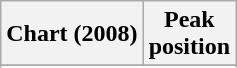<table class="wikitable sortable" border="1">
<tr>
<th>Chart (2008)</th>
<th>Peak<br>position</th>
</tr>
<tr>
</tr>
<tr>
</tr>
</table>
